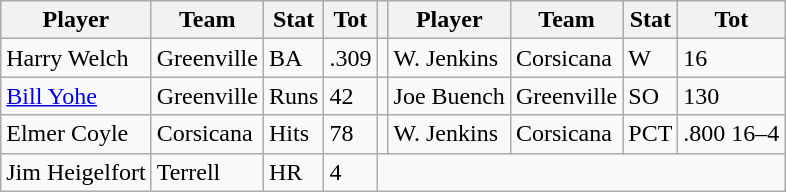<table class="wikitable">
<tr>
<th>Player</th>
<th>Team</th>
<th>Stat</th>
<th>Tot</th>
<th></th>
<th>Player</th>
<th>Team</th>
<th>Stat</th>
<th>Tot</th>
</tr>
<tr>
<td>Harry Welch</td>
<td>Greenville</td>
<td>BA</td>
<td>.309</td>
<td></td>
<td>W. Jenkins</td>
<td>Corsicana</td>
<td>W</td>
<td>16</td>
</tr>
<tr>
<td><a href='#'>Bill Yohe</a></td>
<td>Greenville</td>
<td>Runs</td>
<td>42</td>
<td></td>
<td>Joe Buench</td>
<td>Greenville</td>
<td>SO</td>
<td>130</td>
</tr>
<tr>
<td>Elmer Coyle</td>
<td>Corsicana</td>
<td>Hits</td>
<td>78</td>
<td></td>
<td>W. Jenkins</td>
<td>Corsicana</td>
<td>PCT</td>
<td>.800 16–4</td>
</tr>
<tr>
<td>Jim Heigelfort</td>
<td>Terrell</td>
<td>HR</td>
<td>4</td>
</tr>
</table>
